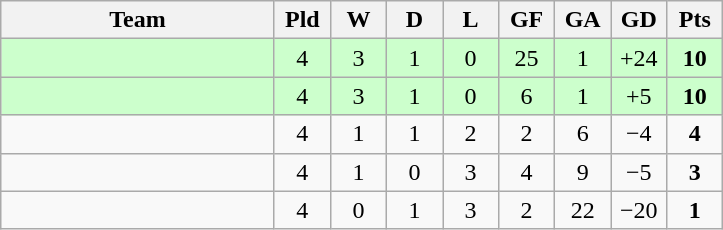<table class="wikitable" style="text-align:center;">
<tr>
<th width=175>Team</th>
<th width=30  abbr="Played">Pld</th>
<th width=30  abbr="Won">W</th>
<th width=30  abbr="Drawn">D</th>
<th width=30  abbr="Lost">L</th>
<th width=30  abbr="Goals for">GF</th>
<th width=30  abbr="Goals against">GA</th>
<th width=30  abbr="Goal difference">GD</th>
<th width=30  abbr="Points">Pts</th>
</tr>
<tr bgcolor="#ccffcc">
<td align=left></td>
<td>4</td>
<td>3</td>
<td>1</td>
<td>0</td>
<td>25</td>
<td>1</td>
<td>+24</td>
<td><strong>10</strong></td>
</tr>
<tr bgcolor="#ccffcc">
<td align=left></td>
<td>4</td>
<td>3</td>
<td>1</td>
<td>0</td>
<td>6</td>
<td>1</td>
<td>+5</td>
<td><strong>10</strong></td>
</tr>
<tr>
<td align=left></td>
<td>4</td>
<td>1</td>
<td>1</td>
<td>2</td>
<td>2</td>
<td>6</td>
<td>−4</td>
<td><strong>4</strong></td>
</tr>
<tr>
<td align=left></td>
<td>4</td>
<td>1</td>
<td>0</td>
<td>3</td>
<td>4</td>
<td>9</td>
<td>−5</td>
<td><strong>3</strong></td>
</tr>
<tr>
<td align=left></td>
<td>4</td>
<td>0</td>
<td>1</td>
<td>3</td>
<td>2</td>
<td>22</td>
<td>−20</td>
<td><strong>1</strong></td>
</tr>
</table>
